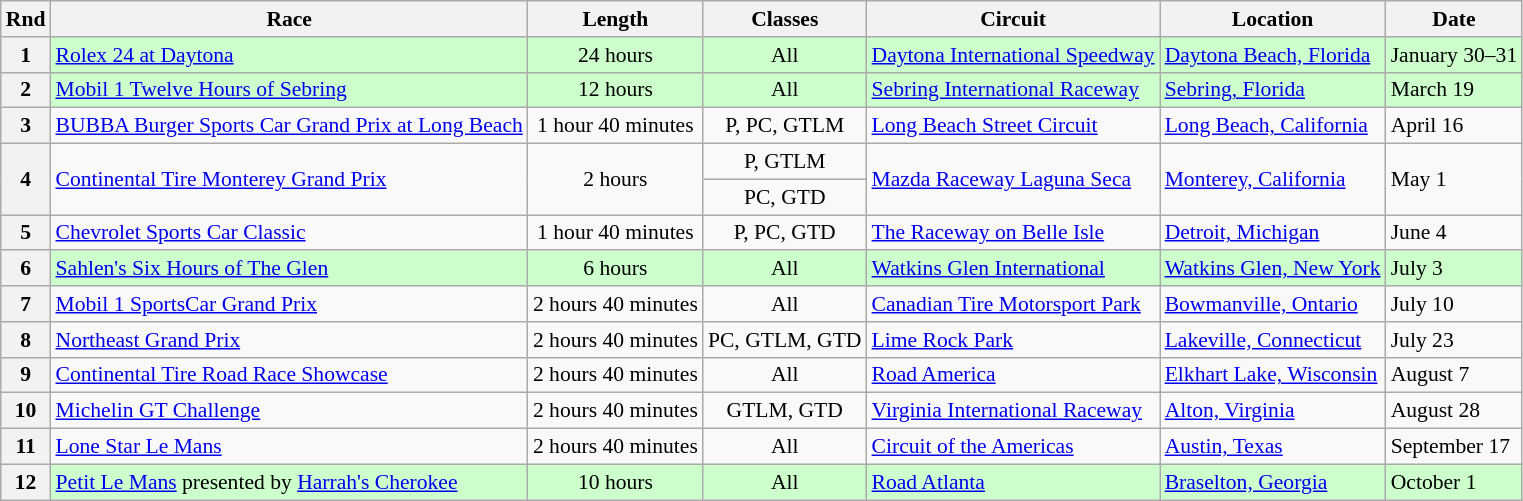<table class="wikitable" style="font-size: 90%">
<tr>
<th>Rnd</th>
<th>Race</th>
<th>Length</th>
<th>Classes</th>
<th>Circuit</th>
<th>Location</th>
<th>Date</th>
</tr>
<tr style="background:#cfc;">
<th>1</th>
<td><a href='#'>Rolex 24 at Daytona</a></td>
<td align=center>24 hours</td>
<td align=center>All</td>
<td><a href='#'>Daytona International Speedway</a></td>
<td><a href='#'>Daytona Beach, Florida</a></td>
<td>January 30–31</td>
</tr>
<tr style="background:#cfc;">
<th>2</th>
<td><a href='#'>Mobil 1 Twelve Hours of Sebring</a></td>
<td align=center>12 hours</td>
<td align=center>All</td>
<td><a href='#'>Sebring International Raceway</a></td>
<td><a href='#'>Sebring, Florida</a></td>
<td>March 19</td>
</tr>
<tr>
<th>3</th>
<td><a href='#'>BUBBA Burger Sports Car Grand Prix at Long Beach</a></td>
<td align=center>1 hour 40 minutes</td>
<td align=center>P, PC, GTLM</td>
<td><a href='#'>Long Beach Street Circuit</a></td>
<td><a href='#'>Long Beach, California</a></td>
<td>April 16</td>
</tr>
<tr>
<th rowspan=2>4</th>
<td rowspan=2><a href='#'>Continental Tire Monterey Grand Prix</a></td>
<td rowspan=2 align=center>2 hours</td>
<td align=center>P, GTLM</td>
<td rowspan=2><a href='#'>Mazda Raceway Laguna Seca</a></td>
<td rowspan=2><a href='#'>Monterey, California</a></td>
<td rowspan=2>May 1</td>
</tr>
<tr>
<td align=center>PC, GTD</td>
</tr>
<tr>
<th>5</th>
<td><a href='#'>Chevrolet Sports Car Classic</a></td>
<td align=center>1 hour 40 minutes</td>
<td align=center>P, PC, GTD</td>
<td><a href='#'>The Raceway on Belle Isle</a></td>
<td><a href='#'>Detroit, Michigan</a></td>
<td>June 4</td>
</tr>
<tr style="background:#cfc;">
<th>6</th>
<td><a href='#'>Sahlen's Six Hours of The Glen</a></td>
<td align=center>6 hours</td>
<td align=center>All</td>
<td><a href='#'>Watkins Glen International</a></td>
<td><a href='#'>Watkins Glen, New York</a></td>
<td>July 3</td>
</tr>
<tr>
<th>7</th>
<td><a href='#'>Mobil 1 SportsCar Grand Prix</a></td>
<td align=center>2 hours 40 minutes</td>
<td align=center>All</td>
<td><a href='#'>Canadian Tire Motorsport Park</a></td>
<td><a href='#'>Bowmanville, Ontario</a></td>
<td>July 10</td>
</tr>
<tr>
<th>8</th>
<td><a href='#'>Northeast Grand Prix</a></td>
<td align=center>2 hours 40 minutes</td>
<td align=center>PC, GTLM, GTD</td>
<td><a href='#'>Lime Rock Park</a></td>
<td><a href='#'>Lakeville, Connecticut</a></td>
<td>July 23</td>
</tr>
<tr>
<th>9</th>
<td><a href='#'>Continental Tire Road Race Showcase</a></td>
<td align=center>2 hours 40 minutes</td>
<td align=center>All</td>
<td><a href='#'>Road America</a></td>
<td><a href='#'>Elkhart Lake, Wisconsin</a></td>
<td>August 7</td>
</tr>
<tr>
<th>10</th>
<td><a href='#'>Michelin GT Challenge</a></td>
<td align=center>2 hours 40 minutes</td>
<td align=center>GTLM, GTD</td>
<td><a href='#'>Virginia International Raceway</a></td>
<td><a href='#'>Alton, Virginia</a></td>
<td>August 28</td>
</tr>
<tr>
<th>11</th>
<td><a href='#'>Lone Star Le Mans</a></td>
<td align=center>2 hours 40 minutes</td>
<td align=center>All</td>
<td><a href='#'>Circuit of the Americas</a></td>
<td><a href='#'>Austin, Texas</a></td>
<td>September 17</td>
</tr>
<tr style="background:#cfc;">
<th>12</th>
<td><a href='#'>Petit Le Mans</a> presented by <a href='#'>Harrah's Cherokee</a></td>
<td align=center>10 hours</td>
<td align=center>All</td>
<td><a href='#'>Road Atlanta</a></td>
<td><a href='#'>Braselton, Georgia</a></td>
<td>October 1</td>
</tr>
</table>
